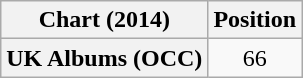<table class="wikitable sortable plainrowheaders" style="text-align:center">
<tr>
<th scope="col">Chart (2014)</th>
<th scope="col">Position</th>
</tr>
<tr>
<th scope="row">UK Albums (OCC)</th>
<td>66</td>
</tr>
</table>
